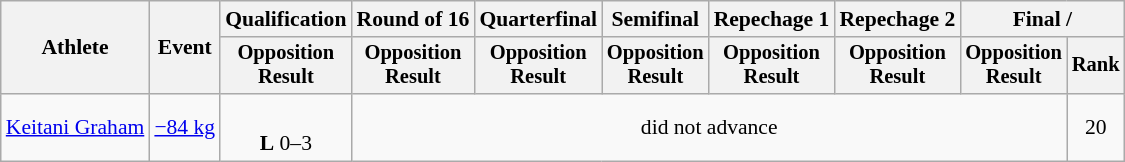<table class="wikitable" style="font-size:90%">
<tr>
<th rowspan=2>Athlete</th>
<th rowspan=2>Event</th>
<th>Qualification</th>
<th>Round of 16</th>
<th>Quarterfinal</th>
<th>Semifinal</th>
<th>Repechage 1</th>
<th>Repechage 2</th>
<th colspan=2>Final / </th>
</tr>
<tr style="font-size: 95%">
<th>Opposition<br>Result</th>
<th>Opposition<br>Result</th>
<th>Opposition<br>Result</th>
<th>Opposition<br>Result</th>
<th>Opposition<br>Result</th>
<th>Opposition<br>Result</th>
<th>Opposition<br>Result</th>
<th>Rank</th>
</tr>
<tr align=center>
<td align=left><a href='#'>Keitani Graham</a></td>
<td align=left><a href='#'>−84 kg</a></td>
<td><br><strong>L</strong> 0–3 <sup></sup></td>
<td colspan=6>did not advance</td>
<td>20</td>
</tr>
</table>
